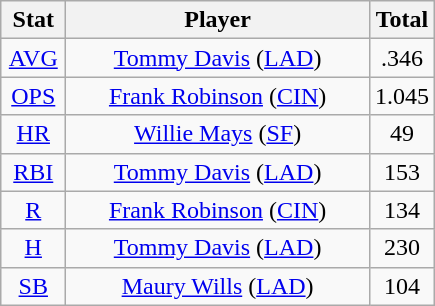<table class="wikitable" style="text-align:center;">
<tr>
<th style="width:15%;">Stat</th>
<th>Player</th>
<th style="width:15%;">Total</th>
</tr>
<tr>
<td><a href='#'>AVG</a></td>
<td><a href='#'>Tommy Davis</a> (<a href='#'>LAD</a>)</td>
<td>.346</td>
</tr>
<tr>
<td><a href='#'>OPS</a></td>
<td><a href='#'>Frank Robinson</a> (<a href='#'>CIN</a>)</td>
<td>1.045</td>
</tr>
<tr>
<td><a href='#'>HR</a></td>
<td><a href='#'>Willie Mays</a> (<a href='#'>SF</a>)</td>
<td>49</td>
</tr>
<tr>
<td><a href='#'>RBI</a></td>
<td><a href='#'>Tommy Davis</a> (<a href='#'>LAD</a>)</td>
<td>153</td>
</tr>
<tr>
<td><a href='#'>R</a></td>
<td><a href='#'>Frank Robinson</a> (<a href='#'>CIN</a>)</td>
<td>134</td>
</tr>
<tr>
<td><a href='#'>H</a></td>
<td><a href='#'>Tommy Davis</a> (<a href='#'>LAD</a>)</td>
<td>230</td>
</tr>
<tr>
<td><a href='#'>SB</a></td>
<td><a href='#'>Maury Wills</a> (<a href='#'>LAD</a>)</td>
<td>104</td>
</tr>
</table>
